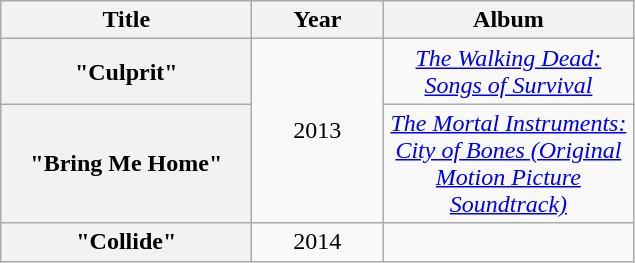<table class="wikitable plainrowheaders" style="text-align:center;">
<tr>
<th scope="col" style="width:10em;">Title</th>
<th scope="col" style="width:5em;">Year</th>
<th scope="col" style="width:10em;">Album</th>
</tr>
<tr>
<th scope="row">"Culprit"</th>
<td rowspan=2>2013</td>
<td><em><a href='#'>The Walking Dead: Songs of Survival</a></em></td>
</tr>
<tr>
<th scope="row">"Bring Me Home"</th>
<td><em><a href='#'>The Mortal Instruments: City of Bones (Original Motion Picture Soundtrack)</a></em></td>
</tr>
<tr>
<th scope="row">"Collide"</th>
<td>2014</td>
<td></td>
</tr>
</table>
